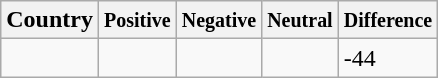<table class="wikitable sortable" style="border:1px black; margin-left:1em;">
<tr>
<th>Country</th>
<th><small>Positive</small></th>
<th><small>Negative</small></th>
<th><small>Neutral</small></th>
<th><small>Difference</small></th>
</tr>
<tr>
<td></td>
<td></td>
<td></td>
<td></td>
<td><span>-44</span></td>
</tr>
</table>
